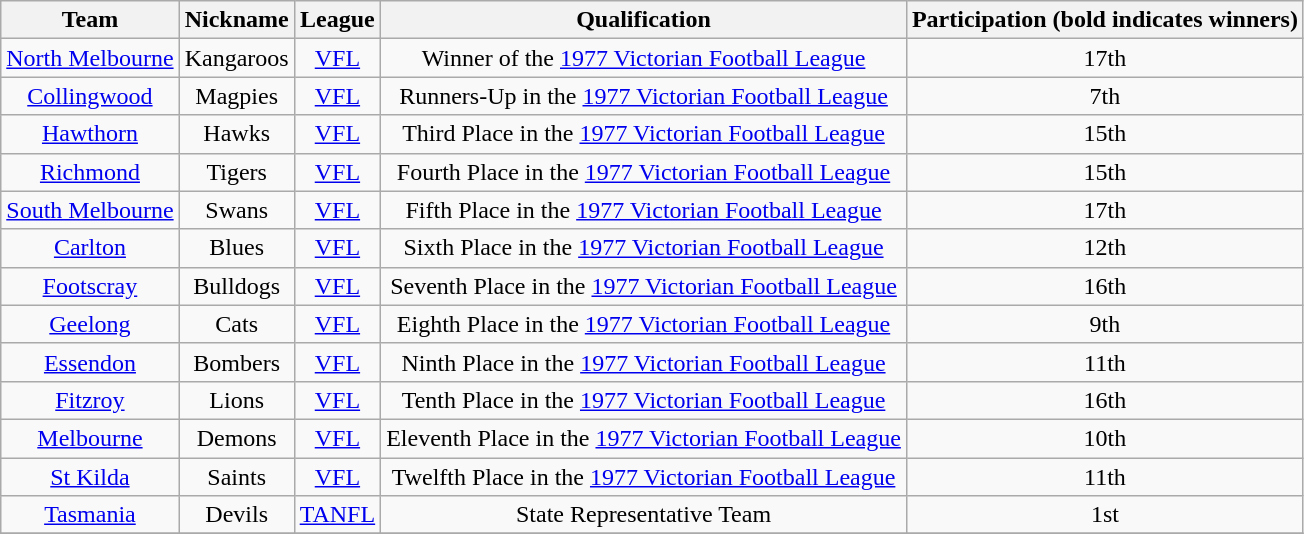<table class="wikitable" style="text-align:center">
<tr>
<th>Team</th>
<th>Nickname</th>
<th>League</th>
<th>Qualification</th>
<th>Participation (bold indicates winners)</th>
</tr>
<tr>
<td><a href='#'>North Melbourne</a></td>
<td>Kangaroos</td>
<td><a href='#'>VFL</a></td>
<td>Winner of the <a href='#'>1977 Victorian Football League</a></td>
<td>17th </td>
</tr>
<tr>
<td><a href='#'>Collingwood</a></td>
<td>Magpies</td>
<td><a href='#'>VFL</a></td>
<td>Runners-Up in the <a href='#'>1977 Victorian Football League</a></td>
<td>7th </td>
</tr>
<tr>
<td><a href='#'>Hawthorn</a></td>
<td>Hawks</td>
<td><a href='#'>VFL</a></td>
<td>Third Place in the <a href='#'>1977 Victorian Football League</a></td>
<td>15th </td>
</tr>
<tr>
<td><a href='#'>Richmond</a></td>
<td>Tigers</td>
<td><a href='#'>VFL</a></td>
<td>Fourth Place in the <a href='#'>1977 Victorian Football League</a></td>
<td>15th </td>
</tr>
<tr>
<td><a href='#'>South Melbourne</a></td>
<td>Swans</td>
<td><a href='#'>VFL</a></td>
<td>Fifth Place in the <a href='#'>1977 Victorian Football League</a></td>
<td>17th </td>
</tr>
<tr>
<td><a href='#'>Carlton</a></td>
<td>Blues</td>
<td><a href='#'>VFL</a></td>
<td>Sixth Place in the <a href='#'>1977 Victorian Football League</a></td>
<td>12th </td>
</tr>
<tr>
<td><a href='#'>Footscray</a></td>
<td>Bulldogs</td>
<td><a href='#'>VFL</a></td>
<td>Seventh Place in the <a href='#'>1977 Victorian Football League</a></td>
<td>16th </td>
</tr>
<tr>
<td><a href='#'>Geelong</a></td>
<td>Cats</td>
<td><a href='#'>VFL</a></td>
<td>Eighth Place in the <a href='#'>1977 Victorian Football League</a></td>
<td>9th </td>
</tr>
<tr>
<td><a href='#'>Essendon</a></td>
<td>Bombers</td>
<td><a href='#'>VFL</a></td>
<td>Ninth Place in the <a href='#'>1977 Victorian Football League</a></td>
<td>11th </td>
</tr>
<tr>
<td><a href='#'>Fitzroy</a></td>
<td>Lions</td>
<td><a href='#'>VFL</a></td>
<td>Tenth Place in the <a href='#'>1977 Victorian Football League</a></td>
<td>16th </td>
</tr>
<tr>
<td><a href='#'>Melbourne</a></td>
<td>Demons</td>
<td><a href='#'>VFL</a></td>
<td>Eleventh Place in the <a href='#'>1977 Victorian Football League</a></td>
<td>10th </td>
</tr>
<tr>
<td><a href='#'>St Kilda</a></td>
<td>Saints</td>
<td><a href='#'>VFL</a></td>
<td>Twelfth Place in the <a href='#'>1977 Victorian Football League</a></td>
<td>11th </td>
</tr>
<tr>
<td><a href='#'>Tasmania</a></td>
<td>Devils</td>
<td><a href='#'>TANFL</a></td>
<td>State Representative Team</td>
<td>1st</td>
</tr>
<tr>
</tr>
</table>
